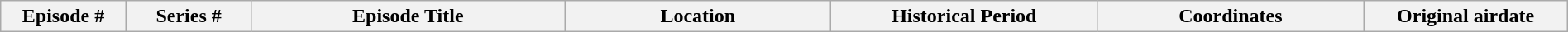<table class="wikitable plainrowheaders" style="width:100%; margin:auto;">
<tr>
<th style="width:8%;">Episode #</th>
<th style="width:8%;">Series #</th>
<th style="width:20%;">Episode Title</th>
<th style="width:17%;">Location</th>
<th style="width:17%;">Historical Period</th>
<th style="width:17%;">Coordinates</th>
<th style="width:13%;">Original airdate<br><onlyinclude>












</onlyinclude></th>
</tr>
</table>
